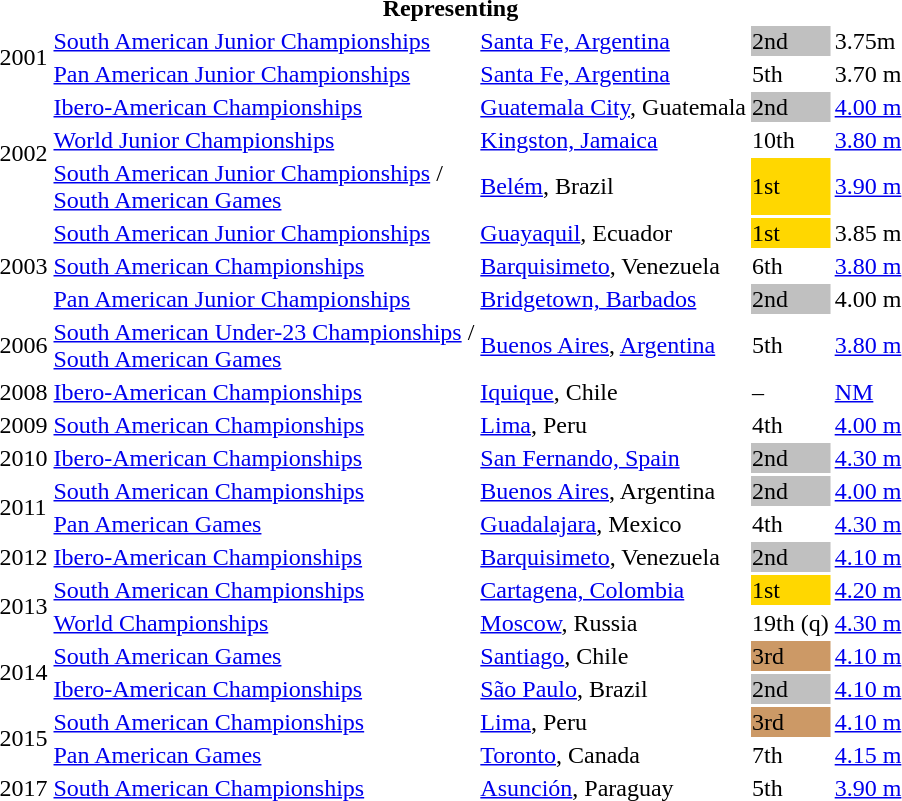<table>
<tr>
<th colspan="6">Representing </th>
</tr>
<tr>
<td rowspan=2>2001</td>
<td><a href='#'>South American Junior Championships</a></td>
<td><a href='#'>Santa Fe, Argentina</a></td>
<td bgcolor=silver>2nd</td>
<td>3.75m</td>
</tr>
<tr>
<td><a href='#'>Pan American Junior Championships</a></td>
<td><a href='#'>Santa Fe, Argentina</a></td>
<td>5th</td>
<td>3.70 m</td>
</tr>
<tr>
<td rowspan=3>2002</td>
<td><a href='#'>Ibero-American Championships</a></td>
<td><a href='#'>Guatemala City</a>, Guatemala</td>
<td bgcolor=silver>2nd</td>
<td><a href='#'>4.00 m</a></td>
</tr>
<tr>
<td><a href='#'>World Junior Championships</a></td>
<td><a href='#'>Kingston, Jamaica</a></td>
<td>10th</td>
<td><a href='#'>3.80 m</a></td>
</tr>
<tr>
<td><a href='#'>South American Junior Championships</a> /<br> <a href='#'>South American Games</a></td>
<td><a href='#'>Belém</a>, Brazil</td>
<td bgcolor=gold>1st</td>
<td><a href='#'>3.90 m</a></td>
</tr>
<tr>
<td rowspan=3>2003</td>
<td><a href='#'>South American Junior Championships</a></td>
<td><a href='#'>Guayaquil</a>, Ecuador</td>
<td bgcolor=gold>1st</td>
<td>3.85 m</td>
</tr>
<tr>
<td><a href='#'>South American Championships</a></td>
<td><a href='#'>Barquisimeto</a>, Venezuela</td>
<td>6th</td>
<td><a href='#'>3.80 m</a></td>
</tr>
<tr>
<td><a href='#'>Pan American Junior Championships</a></td>
<td><a href='#'>Bridgetown, Barbados</a></td>
<td bgcolor=silver>2nd</td>
<td>4.00 m</td>
</tr>
<tr>
<td>2006</td>
<td><a href='#'>South American Under-23 Championships</a> / <br><a href='#'>South American Games</a></td>
<td><a href='#'>Buenos Aires</a>, <a href='#'>Argentina</a></td>
<td>5th</td>
<td><a href='#'>3.80 m</a></td>
</tr>
<tr>
<td>2008</td>
<td><a href='#'>Ibero-American Championships</a></td>
<td><a href='#'>Iquique</a>, Chile</td>
<td>–</td>
<td><a href='#'>NM</a></td>
</tr>
<tr>
<td>2009</td>
<td><a href='#'>South American Championships</a></td>
<td><a href='#'>Lima</a>, Peru</td>
<td>4th</td>
<td><a href='#'>4.00 m</a></td>
</tr>
<tr>
<td>2010</td>
<td><a href='#'>Ibero-American Championships</a></td>
<td><a href='#'>San Fernando, Spain</a></td>
<td bgcolor=silver>2nd</td>
<td><a href='#'>4.30 m</a></td>
</tr>
<tr>
<td rowspan=2>2011</td>
<td><a href='#'>South American Championships</a></td>
<td><a href='#'>Buenos Aires</a>, Argentina</td>
<td bgcolor=silver>2nd</td>
<td><a href='#'>4.00 m</a></td>
</tr>
<tr>
<td><a href='#'>Pan American Games</a></td>
<td><a href='#'>Guadalajara</a>, Mexico</td>
<td>4th</td>
<td><a href='#'>4.30 m</a></td>
</tr>
<tr>
<td>2012</td>
<td><a href='#'>Ibero-American Championships</a></td>
<td><a href='#'>Barquisimeto</a>, Venezuela</td>
<td bgcolor=silver>2nd</td>
<td><a href='#'>4.10 m</a></td>
</tr>
<tr>
<td rowspan=2>2013</td>
<td><a href='#'>South American Championships</a></td>
<td><a href='#'>Cartagena, Colombia</a></td>
<td bgcolor=gold>1st</td>
<td><a href='#'>4.20 m</a></td>
</tr>
<tr>
<td><a href='#'>World Championships</a></td>
<td><a href='#'>Moscow</a>, Russia</td>
<td>19th (q)</td>
<td><a href='#'>4.30 m</a></td>
</tr>
<tr>
<td rowspan=2>2014</td>
<td><a href='#'>South American Games</a></td>
<td><a href='#'>Santiago</a>, Chile</td>
<td bgcolor=cc9966>3rd</td>
<td><a href='#'>4.10 m</a></td>
</tr>
<tr>
<td><a href='#'>Ibero-American Championships</a></td>
<td><a href='#'>São Paulo</a>, Brazil</td>
<td bgcolor=silver>2nd</td>
<td><a href='#'>4.10 m</a></td>
</tr>
<tr>
<td rowspan=2>2015</td>
<td><a href='#'>South American Championships</a></td>
<td><a href='#'>Lima</a>, Peru</td>
<td bgcolor=cc9966>3rd</td>
<td><a href='#'>4.10 m</a></td>
</tr>
<tr>
<td><a href='#'>Pan American Games</a></td>
<td><a href='#'>Toronto</a>, Canada</td>
<td>7th</td>
<td><a href='#'>4.15 m</a></td>
</tr>
<tr>
<td>2017</td>
<td><a href='#'>South American Championships</a></td>
<td><a href='#'>Asunción</a>, Paraguay</td>
<td>5th</td>
<td><a href='#'>3.90 m</a></td>
</tr>
</table>
